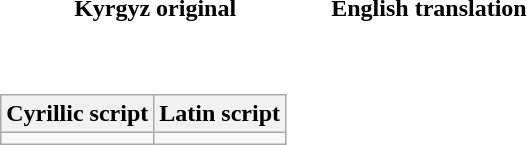<table cellpadding="6">
<tr>
<th>Kyrgyz original</th>
<th>English translation</th>
</tr>
<tr style="white-space:nowrap;">
<td><br><table class="wikitable">
<tr>
<th>Cyrillic script</th>
<th>Latin script</th>
</tr>
<tr style="vertical-align:top; white-space:nowrap;">
<td></td>
<td></td>
</tr>
</table>
</td>
<td></td>
</tr>
</table>
